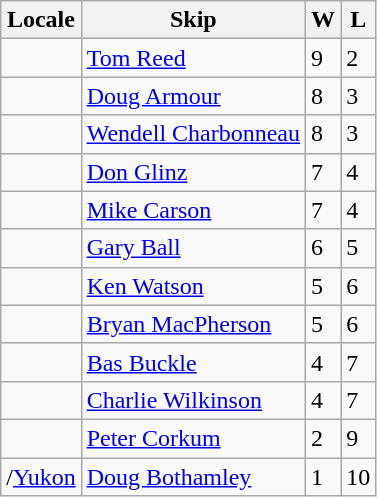<table class="wikitable" border="1">
<tr>
<th>Locale</th>
<th>Skip</th>
<th>W</th>
<th>L</th>
</tr>
<tr>
<td></td>
<td><a href='#'>Tom Reed</a></td>
<td>9</td>
<td>2</td>
</tr>
<tr>
<td></td>
<td><a href='#'>Doug Armour</a></td>
<td>8</td>
<td>3</td>
</tr>
<tr>
<td></td>
<td><a href='#'>Wendell Charbonneau</a></td>
<td>8</td>
<td>3</td>
</tr>
<tr>
<td></td>
<td><a href='#'>Don Glinz</a></td>
<td>7</td>
<td>4</td>
</tr>
<tr>
<td></td>
<td><a href='#'>Mike Carson</a></td>
<td>7</td>
<td>4</td>
</tr>
<tr>
<td></td>
<td><a href='#'>Gary Ball</a></td>
<td>6</td>
<td>5</td>
</tr>
<tr>
<td></td>
<td><a href='#'>Ken Watson</a></td>
<td>5</td>
<td>6</td>
</tr>
<tr>
<td></td>
<td><a href='#'>Bryan MacPherson</a></td>
<td>5</td>
<td>6</td>
</tr>
<tr>
<td></td>
<td><a href='#'>Bas Buckle</a></td>
<td>4</td>
<td>7</td>
</tr>
<tr>
<td></td>
<td><a href='#'>Charlie Wilkinson</a></td>
<td>4</td>
<td>7</td>
</tr>
<tr>
<td></td>
<td><a href='#'>Peter Corkum</a></td>
<td>2</td>
<td>9</td>
</tr>
<tr>
<td>/<a href='#'>Yukon</a></td>
<td><a href='#'>Doug Bothamley</a></td>
<td>1</td>
<td>10</td>
</tr>
</table>
